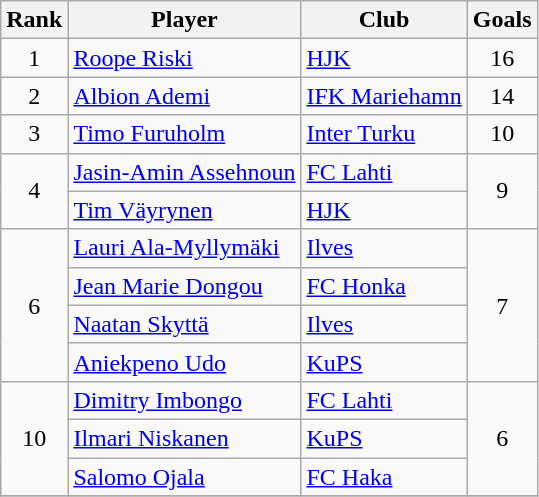<table class="wikitable" style="text-align:center">
<tr>
<th>Rank</th>
<th>Player</th>
<th>Club</th>
<th>Goals</th>
</tr>
<tr>
<td>1</td>
<td align="left"> <a href='#'>Roope Riski</a></td>
<td align="left"><a href='#'>HJK</a></td>
<td>16</td>
</tr>
<tr>
<td>2</td>
<td align="left"> <a href='#'>Albion Ademi</a></td>
<td align="left"><a href='#'>IFK Mariehamn</a></td>
<td>14</td>
</tr>
<tr>
<td>3</td>
<td align="left"> <a href='#'>Timo Furuholm</a></td>
<td align="left"><a href='#'>Inter Turku</a></td>
<td>10</td>
</tr>
<tr>
<td rowspan=2>4</td>
<td align="left"> <a href='#'>Jasin-Amin Assehnoun</a></td>
<td align="left"><a href='#'>FC Lahti</a></td>
<td rowspan=2>9</td>
</tr>
<tr>
<td align="left"> <a href='#'>Tim Väyrynen</a></td>
<td align="left"><a href='#'>HJK</a></td>
</tr>
<tr>
<td rowspan=4>6</td>
<td align="left"> <a href='#'>Lauri Ala-Myllymäki</a></td>
<td align="left"><a href='#'>Ilves</a></td>
<td rowspan=4>7</td>
</tr>
<tr>
<td align="left"> <a href='#'>Jean Marie Dongou</a></td>
<td align="left"><a href='#'>FC Honka</a></td>
</tr>
<tr>
<td align="left"> <a href='#'>Naatan Skyttä</a></td>
<td align="left"><a href='#'>Ilves</a></td>
</tr>
<tr>
<td align="left"> <a href='#'>Aniekpeno Udo</a></td>
<td align="left"><a href='#'>KuPS</a></td>
</tr>
<tr>
<td rowspan=3>10</td>
<td align="left"> <a href='#'>Dimitry Imbongo</a></td>
<td align="left"><a href='#'>FC Lahti</a></td>
<td rowspan=3>6</td>
</tr>
<tr>
<td align="left"> <a href='#'>Ilmari Niskanen</a></td>
<td align="left"><a href='#'>KuPS</a></td>
</tr>
<tr>
<td align="left"> <a href='#'>Salomo Ojala</a></td>
<td align="left"><a href='#'>FC Haka</a></td>
</tr>
<tr>
</tr>
</table>
